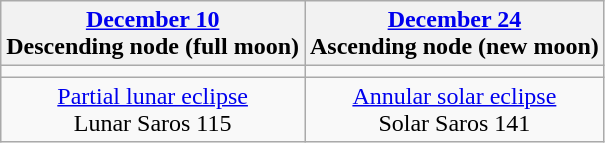<table class="wikitable">
<tr>
<th><a href='#'>December 10</a><br>Descending node (full moon)<br></th>
<th><a href='#'>December 24</a><br>Ascending node (new moon)<br></th>
</tr>
<tr>
<td></td>
<td></td>
</tr>
<tr align=center>
<td><a href='#'>Partial lunar eclipse</a><br>Lunar Saros 115</td>
<td><a href='#'>Annular solar eclipse</a><br>Solar Saros 141</td>
</tr>
</table>
